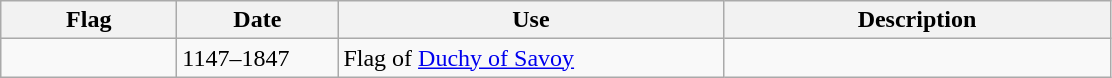<table class="wikitable">
<tr>
<th style="width:110px;">Flag</th>
<th style="width:100px;">Date</th>
<th style="width:250px;">Use</th>
<th style="width:250px;">Description</th>
</tr>
<tr>
<td></td>
<td>1147–1847</td>
<td>Flag of <a href='#'>Duchy of Savoy</a></td>
<td></td>
</tr>
</table>
